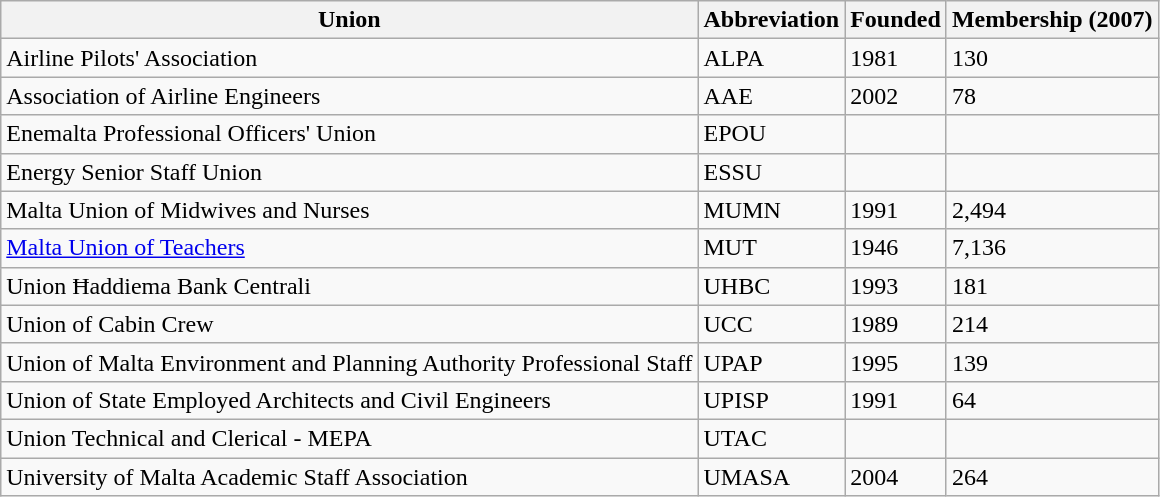<table class="wikitable sortable">
<tr>
<th>Union</th>
<th>Abbreviation</th>
<th>Founded</th>
<th>Membership (2007)</th>
</tr>
<tr>
<td>Airline Pilots' Association</td>
<td>ALPA</td>
<td>1981</td>
<td>130</td>
</tr>
<tr>
<td>Association of Airline Engineers</td>
<td>AAE</td>
<td>2002</td>
<td>78</td>
</tr>
<tr>
<td>Enemalta Professional Officers' Union</td>
<td>EPOU</td>
<td></td>
<td></td>
</tr>
<tr>
<td>Energy Senior Staff Union</td>
<td>ESSU</td>
<td></td>
<td></td>
</tr>
<tr>
<td>Malta Union of Midwives and Nurses</td>
<td>MUMN</td>
<td>1991</td>
<td>2,494</td>
</tr>
<tr>
<td><a href='#'>Malta Union of Teachers</a></td>
<td>MUT</td>
<td>1946</td>
<td>7,136</td>
</tr>
<tr>
<td>Union Ħaddiema Bank Centrali</td>
<td>UHBC</td>
<td>1993</td>
<td>181</td>
</tr>
<tr>
<td>Union of Cabin Crew</td>
<td>UCC</td>
<td>1989</td>
<td>214</td>
</tr>
<tr>
<td>Union of Malta Environment and Planning Authority Professional Staff</td>
<td>UPAP</td>
<td>1995</td>
<td>139</td>
</tr>
<tr>
<td>Union of State Employed Architects and Civil Engineers</td>
<td>UPISP</td>
<td>1991</td>
<td>64</td>
</tr>
<tr>
<td>Union Technical and Clerical - MEPA</td>
<td>UTAC</td>
<td></td>
<td></td>
</tr>
<tr>
<td>University of Malta Academic Staff Association</td>
<td>UMASA</td>
<td>2004</td>
<td>264</td>
</tr>
</table>
